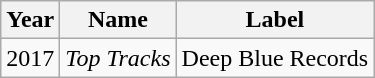<table class="wikitable">
<tr>
<th>Year</th>
<th>Name</th>
<th>Label</th>
</tr>
<tr>
<td>2017</td>
<td><em>Top Tracks</em></td>
<td>Deep Blue Records</td>
</tr>
</table>
